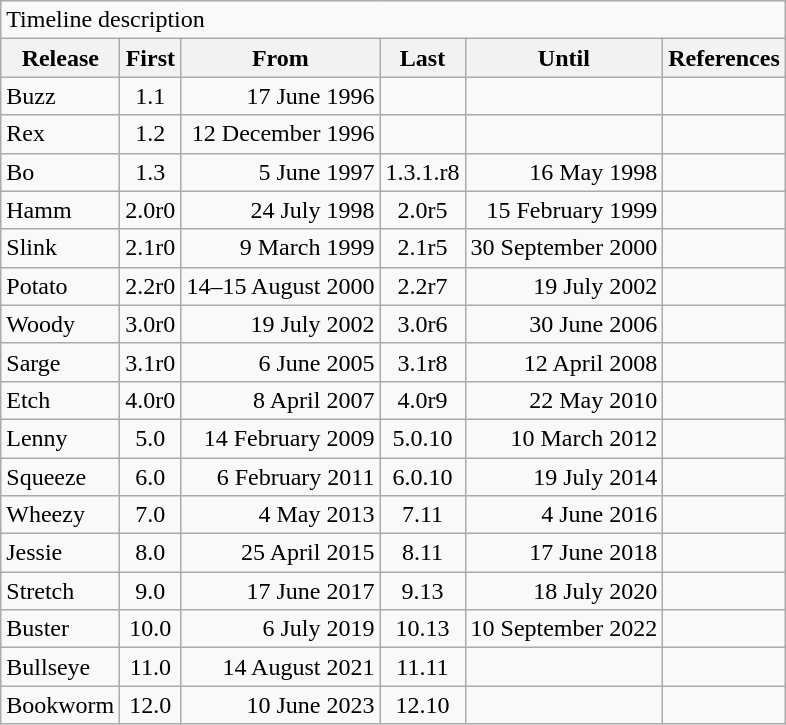<table class="collapsed collapsible wikitable sortable">
<tr>
<td colspan="7">Timeline description</td>
</tr>
<tr>
<th>Release</th>
<th>First</th>
<th>From</th>
<th>Last</th>
<th>Until</th>
<th>References</th>
</tr>
<tr>
<td>Buzz</td>
<td style="text-align: center;">1.1</td>
<td style="text-align: right;">17 June 1996</td>
<td></td>
<td></td>
<td></td>
</tr>
<tr>
<td>Rex</td>
<td style="text-align: center;">1.2</td>
<td style="text-align: right;">12 December 1996</td>
<td></td>
<td></td>
<td></td>
</tr>
<tr>
<td>Bo</td>
<td style="text-align: center;">1.3</td>
<td style="text-align: right;">5 June 1997</td>
<td style="text-align: center;">1.3.1.r8</td>
<td style="text-align: right;">16 May 1998</td>
<td></td>
</tr>
<tr>
<td>Hamm</td>
<td style="text-align: center;">2.0r0</td>
<td style="text-align: right;">24 July 1998</td>
<td style="text-align: center;">2.0r5</td>
<td style="text-align: right;">15 February 1999</td>
<td></td>
</tr>
<tr>
<td>Slink</td>
<td style="text-align: center;">2.1r0</td>
<td style="text-align: right;">9 March 1999</td>
<td style="text-align: center;">2.1r5</td>
<td style="text-align: right;">30 September 2000</td>
<td></td>
</tr>
<tr>
<td>Potato</td>
<td style="text-align: center;">2.2r0</td>
<td style="text-align: right;">14–15 August 2000</td>
<td style="text-align: center;">2.2r7</td>
<td style="text-align: right;">19 July 2002</td>
<td></td>
</tr>
<tr>
<td>Woody</td>
<td style="text-align: center;">3.0r0</td>
<td style="text-align: right;">19 July 2002</td>
<td style="text-align: center;">3.0r6</td>
<td style="text-align: right;">30 June 2006</td>
<td></td>
</tr>
<tr>
<td>Sarge</td>
<td style="text-align: center;">3.1r0</td>
<td style="text-align: right;">6 June 2005</td>
<td style="text-align: center;">3.1r8</td>
<td style="text-align: right;">12 April 2008</td>
<td></td>
</tr>
<tr>
<td>Etch</td>
<td style="text-align: center;">4.0r0</td>
<td style="text-align: right;">8 April 2007</td>
<td style="text-align: center;">4.0r9</td>
<td style="text-align: right;">22 May 2010</td>
<td></td>
</tr>
<tr>
<td>Lenny</td>
<td style="text-align: center;">5.0</td>
<td style="text-align: right;">14 February 2009</td>
<td style="text-align: center;">5.0.10</td>
<td style="text-align: right;">10 March 2012</td>
<td></td>
</tr>
<tr>
<td>Squeeze</td>
<td style="text-align: center;">6.0</td>
<td style="text-align: right;">6 February 2011</td>
<td style="text-align: center;">6.0.10</td>
<td style="text-align: right;">19 July 2014</td>
<td></td>
</tr>
<tr>
<td>Wheezy</td>
<td style="text-align: center;">7.0</td>
<td style="text-align: right;">4 May 2013</td>
<td style="text-align: center;">7.11</td>
<td style="text-align: right;">4 June 2016</td>
<td style="text-align: left;"></td>
</tr>
<tr>
<td>Jessie</td>
<td style="text-align: center;">8.0</td>
<td style="text-align: right;">25 April 2015</td>
<td style="text-align: center;">8.11</td>
<td style="text-align: right;">17 June 2018</td>
<td style="text-align: left;"></td>
</tr>
<tr>
<td>Stretch</td>
<td style="text-align: center;">9.0</td>
<td style="text-align: right;">17 June 2017</td>
<td style="text-align: center;">9.13</td>
<td style="text-align: right;">18 July 2020</td>
<td style="text-align: left;"></td>
</tr>
<tr>
<td>Buster</td>
<td style="text-align: center;">10.0</td>
<td style="text-align: right;">6 July 2019</td>
<td style="text-align: center;">10.13</td>
<td style="text-align: right;">10 September 2022</td>
<td style="text-align: left;"></td>
</tr>
<tr>
<td>Bullseye</td>
<td style="text-align: center;">11.0</td>
<td style="text-align: right;">14 August 2021</td>
<td style="text-align: center;">11.11</td>
<td></td>
<td style="text-align: left;"></td>
</tr>
<tr>
<td>Bookworm</td>
<td style="text-align: center;">12.0</td>
<td style="text-align: right;">10 June 2023</td>
<td style="text-align: center;">12.10</td>
<td></td>
<td style="text-align: left;"></td>
</tr>
</table>
